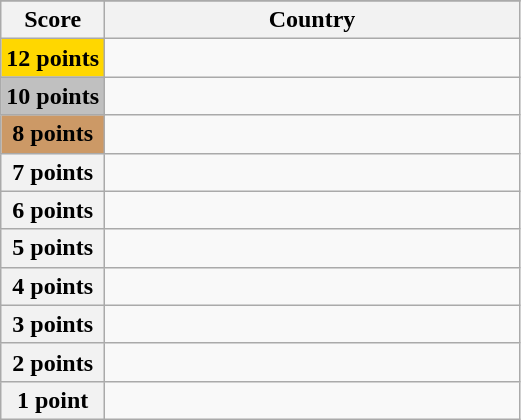<table class="wikitable">
<tr>
</tr>
<tr>
<th scope="col" width="20%">Score</th>
<th scope="col">Country</th>
</tr>
<tr>
<th scope="row" style="background:gold">12 points</th>
<td></td>
</tr>
<tr>
<th scope="row" style="background:silver">10 points</th>
<td></td>
</tr>
<tr>
<th scope="row" style="background:#CC9966">8 points</th>
<td></td>
</tr>
<tr>
<th scope="row">7 points</th>
<td></td>
</tr>
<tr>
<th scope="row">6 points</th>
<td></td>
</tr>
<tr>
<th scope="row">5 points</th>
<td></td>
</tr>
<tr>
<th scope="row">4 points</th>
<td></td>
</tr>
<tr>
<th scope="row">3 points</th>
<td></td>
</tr>
<tr>
<th scope="row">2 points</th>
<td></td>
</tr>
<tr>
<th scope="row">1 point</th>
<td></td>
</tr>
</table>
